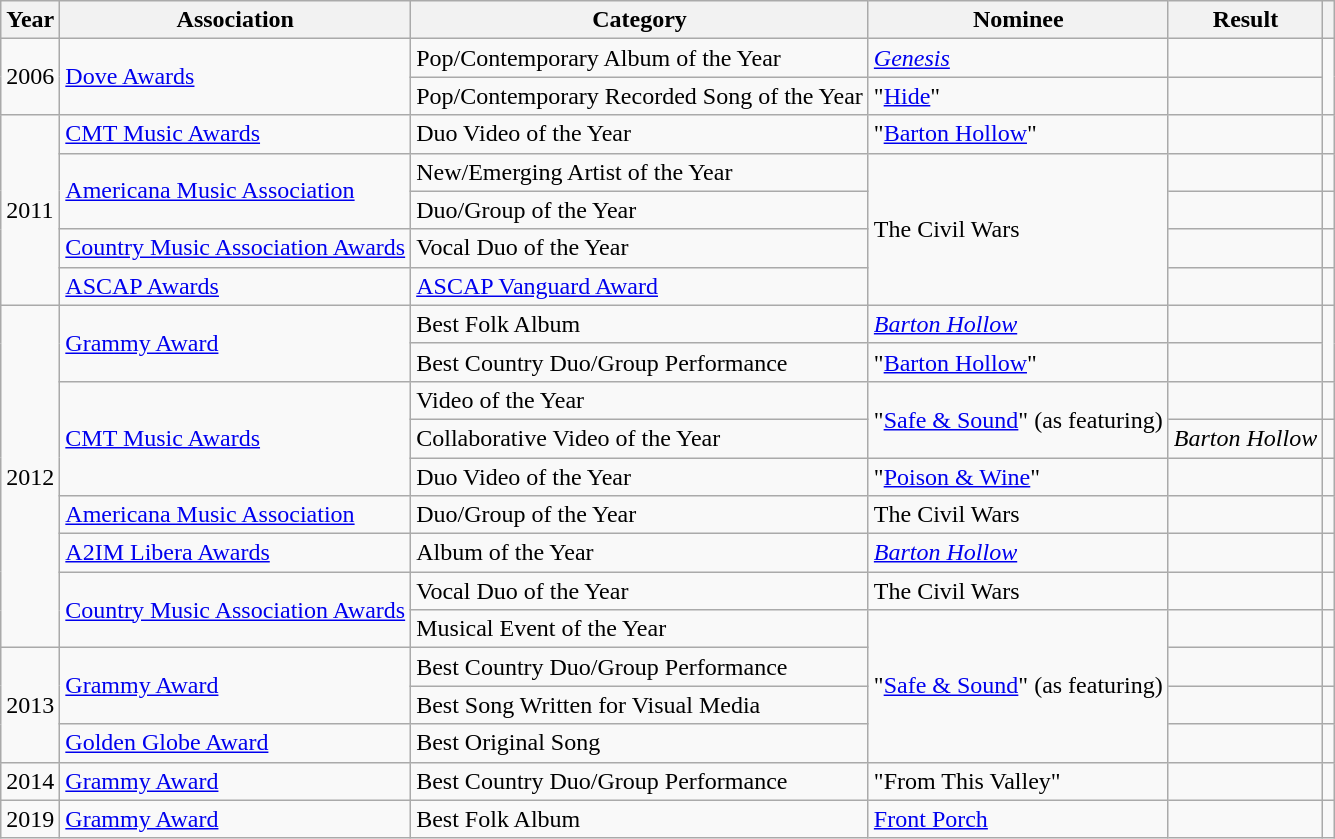<table class="wikitable sortable">
<tr>
<th>Year</th>
<th>Association</th>
<th>Category</th>
<th>Nominee</th>
<th>Result</th>
<th></th>
</tr>
<tr>
<td rowspan=2>2006</td>
<td rowspan=2><a href='#'>Dove Awards</a></td>
<td>Pop/Contemporary Album of the Year</td>
<td><em><a href='#'>Genesis</a></em></td>
<td></td>
<td rowspan=2></td>
</tr>
<tr>
<td>Pop/Contemporary Recorded Song of the Year</td>
<td>"<a href='#'>Hide</a>"</td>
<td></td>
</tr>
<tr>
<td rowspan="5">2011</td>
<td><a href='#'>CMT Music Awards</a></td>
<td>Duo Video of the Year</td>
<td>"<a href='#'>Barton Hollow</a>"</td>
<td></td>
<td></td>
</tr>
<tr>
<td rowspan="2"><a href='#'>Americana Music Association</a></td>
<td>New/Emerging Artist of the Year</td>
<td rowspan="4">The Civil Wars</td>
<td></td>
<td></td>
</tr>
<tr>
<td>Duo/Group of the Year</td>
<td></td>
<td></td>
</tr>
<tr>
<td><a href='#'>Country Music Association Awards</a></td>
<td>Vocal Duo of the Year</td>
<td></td>
<td></td>
</tr>
<tr>
<td><a href='#'>ASCAP Awards</a></td>
<td><a href='#'>ASCAP Vanguard Award</a></td>
<td></td>
<td></td>
</tr>
<tr>
<td rowspan="9">2012</td>
<td rowspan="2"><a href='#'>Grammy Award</a></td>
<td>Best Folk Album</td>
<td><em><a href='#'>Barton Hollow</a></em></td>
<td></td>
<td rowspan=2></td>
</tr>
<tr>
<td>Best Country Duo/Group Performance</td>
<td>"<a href='#'>Barton Hollow</a>"</td>
<td></td>
</tr>
<tr>
<td rowspan="3"><a href='#'>CMT Music Awards</a></td>
<td>Video of the Year</td>
<td rowspan="2">"<a href='#'>Safe & Sound</a>" (as featuring)</td>
<td></td>
<td></td>
</tr>
<tr>
<td>Collaborative Video of the Year</td>
<td><em>Barton Hollow</em> </td>
<td></td>
</tr>
<tr>
<td>Duo Video of the Year</td>
<td>"<a href='#'>Poison & Wine</a>"</td>
<td></td>
<td></td>
</tr>
<tr>
<td><a href='#'>Americana Music Association</a></td>
<td>Duo/Group of the Year</td>
<td>The Civil Wars</td>
<td></td>
<td></td>
</tr>
<tr>
<td><a href='#'>A2IM Libera Awards</a></td>
<td>Album of the Year</td>
<td><em><a href='#'>Barton Hollow</a></em></td>
<td></td>
<td></td>
</tr>
<tr>
<td rowspan="2"><a href='#'>Country Music Association Awards</a></td>
<td>Vocal Duo of the Year</td>
<td>The Civil Wars</td>
<td></td>
<td></td>
</tr>
<tr>
<td>Musical Event of the Year</td>
<td rowspan="4">"<a href='#'>Safe & Sound</a>" (as featuring)</td>
<td></td>
<td></td>
</tr>
<tr>
<td rowspan="3">2013</td>
<td rowspan="2"><a href='#'>Grammy Award</a></td>
<td>Best Country Duo/Group Performance</td>
<td></td>
<td></td>
</tr>
<tr>
<td>Best Song Written for Visual Media</td>
<td></td>
<td></td>
</tr>
<tr>
<td><a href='#'>Golden Globe Award</a></td>
<td>Best Original Song</td>
<td></td>
<td></td>
</tr>
<tr>
<td>2014</td>
<td><a href='#'>Grammy Award</a></td>
<td>Best Country Duo/Group Performance</td>
<td>"From This Valley"</td>
<td></td>
<td></td>
</tr>
<tr>
<td>2019</td>
<td><a href='#'>Grammy Award</a></td>
<td>Best Folk Album</td>
<td><a href='#'>Front Porch</a></td>
<td></td>
<td></td>
</tr>
</table>
